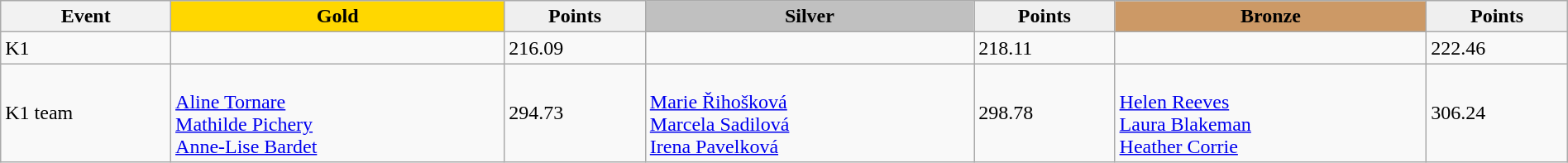<table class="wikitable" width=100%>
<tr>
<th>Event</th>
<td align=center bgcolor="gold"><strong>Gold</strong></td>
<td align=center bgcolor="EFEFEF"><strong>Points</strong></td>
<td align=center bgcolor="silver"><strong>Silver</strong></td>
<td align=center bgcolor="EFEFEF"><strong>Points</strong></td>
<td align=center bgcolor="CC9966"><strong>Bronze</strong></td>
<td align=center bgcolor="EFEFEF"><strong>Points</strong></td>
</tr>
<tr>
<td>K1</td>
<td></td>
<td>216.09</td>
<td></td>
<td>218.11</td>
<td></td>
<td>222.46</td>
</tr>
<tr>
<td>K1 team</td>
<td><br><a href='#'>Aline Tornare</a><br><a href='#'>Mathilde Pichery</a><br><a href='#'>Anne-Lise Bardet</a></td>
<td>294.73</td>
<td><br><a href='#'>Marie Řihošková</a><br><a href='#'>Marcela Sadilová</a><br><a href='#'>Irena Pavelková</a></td>
<td>298.78</td>
<td><br><a href='#'>Helen Reeves</a><br><a href='#'>Laura Blakeman</a><br><a href='#'>Heather Corrie</a></td>
<td>306.24</td>
</tr>
</table>
